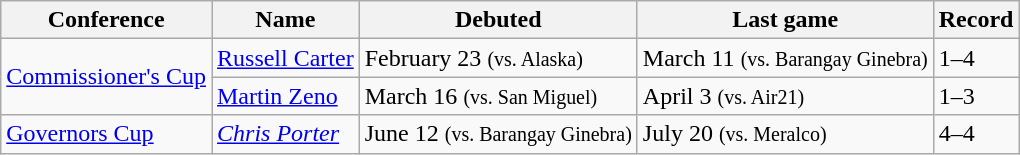<table class="wikitable">
<tr>
<th>Conference</th>
<th>Name</th>
<th>Debuted</th>
<th>Last game</th>
<th>Record</th>
</tr>
<tr>
<td rowspan=2><a href='#'>Commissioner's Cup</a></td>
<td> <a href='#'>Russell Carter</a></td>
<td>February 23 <small>(vs. Alaska)</small></td>
<td>March 11 <small>(vs. Barangay Ginebra)</small></td>
<td>1–4</td>
</tr>
<tr>
<td> <a href='#'>Martin Zeno</a></td>
<td>March 16 <small>(vs. San Miguel)</small></td>
<td>April 3 <small>(vs. Air21)</small></td>
<td>1–3</td>
</tr>
<tr>
<td><a href='#'>Governors Cup</a></td>
<td> <em><a href='#'>Chris Porter</a></em></td>
<td>June 12 <small>(vs. Barangay Ginebra)</small></td>
<td>July 20 <small>(vs. Meralco)</small></td>
<td>4–4</td>
</tr>
</table>
